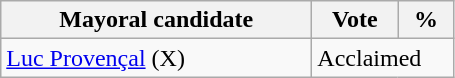<table class="wikitable">
<tr>
<th bgcolor="#DDDDFF" width="200px">Mayoral candidate</th>
<th bgcolor="#DDDDFF" width="50px">Vote</th>
<th bgcolor="#DDDDFF"  width="30px">%</th>
</tr>
<tr>
<td><a href='#'>Luc Provençal</a> (X)</td>
<td colspan="2">Acclaimed</td>
</tr>
</table>
